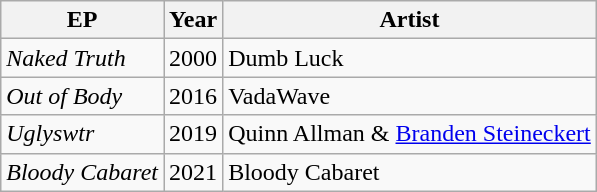<table class="wikitable">
<tr>
<th>EP</th>
<th>Year</th>
<th>Artist</th>
</tr>
<tr>
<td><em>Naked Truth</em></td>
<td>2000</td>
<td>Dumb Luck</td>
</tr>
<tr>
<td><em>Out of Body</em></td>
<td>2016</td>
<td>VadaWave</td>
</tr>
<tr>
<td><em>Uglyswtr</em></td>
<td>2019</td>
<td>Quinn Allman & <a href='#'>Branden Steineckert</a></td>
</tr>
<tr>
<td><em>Bloody Cabaret</em></td>
<td>2021</td>
<td>Bloody Cabaret</td>
</tr>
</table>
